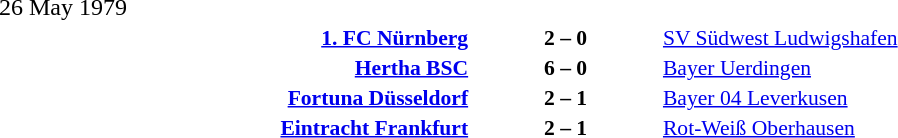<table style="width:100%;" cellspacing="1">
<tr>
<th width=25%></th>
<th width=10%></th>
<th width=25%></th>
<th></th>
</tr>
<tr>
<td>26 May 1979</td>
</tr>
<tr style=font-size:90%>
<td align=right><strong><a href='#'>1. FC Nürnberg</a></strong></td>
<td align=center><strong>2 – 0</strong></td>
<td><a href='#'>SV Südwest Ludwigshafen</a></td>
</tr>
<tr style=font-size:90%>
<td align=right><strong><a href='#'>Hertha BSC</a></strong></td>
<td align=center><strong>6 – 0</strong></td>
<td><a href='#'>Bayer Uerdingen</a></td>
</tr>
<tr style=font-size:90%>
<td align=right><strong><a href='#'>Fortuna Düsseldorf</a></strong></td>
<td align=center><strong>2 – 1</strong></td>
<td><a href='#'>Bayer 04 Leverkusen</a></td>
</tr>
<tr style=font-size:90%>
<td align=right><strong><a href='#'>Eintracht Frankfurt</a></strong></td>
<td align=center><strong>2 – 1</strong></td>
<td><a href='#'>Rot-Weiß Oberhausen</a></td>
</tr>
</table>
